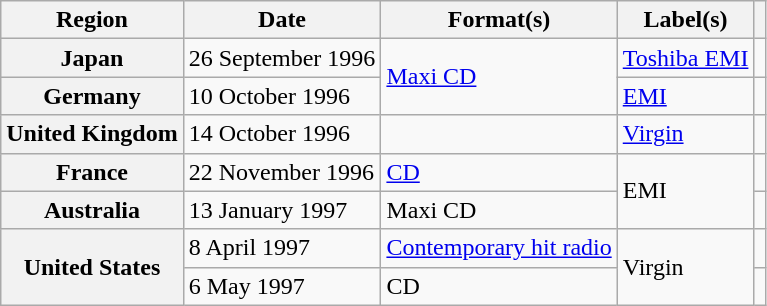<table class="wikitable plainrowheaders">
<tr>
<th scope="col">Region</th>
<th scope="col">Date</th>
<th scope="col">Format(s)</th>
<th scope="col">Label(s)</th>
<th scope="col"></th>
</tr>
<tr>
<th scope="row">Japan</th>
<td>26 September 1996</td>
<td rowspan="2"><a href='#'>Maxi CD</a></td>
<td><a href='#'>Toshiba EMI</a></td>
<td></td>
</tr>
<tr>
<th scope="row">Germany</th>
<td>10 October 1996</td>
<td><a href='#'>EMI</a></td>
<td></td>
</tr>
<tr>
<th scope="row">United Kingdom</th>
<td>14 October 1996</td>
<td></td>
<td><a href='#'>Virgin</a></td>
<td align="center"></td>
</tr>
<tr>
<th scope="row">France</th>
<td>22 November 1996</td>
<td><a href='#'>CD</a></td>
<td rowspan="2">EMI</td>
<td></td>
</tr>
<tr>
<th scope="row">Australia</th>
<td>13 January 1997</td>
<td>Maxi CD</td>
<td></td>
</tr>
<tr>
<th scope="row" rowspan="2">United States</th>
<td>8 April 1997</td>
<td><a href='#'>Contemporary hit radio</a></td>
<td rowspan="2">Virgin</td>
<td align="center"></td>
</tr>
<tr>
<td>6 May 1997</td>
<td>CD</td>
<td align="center"></td>
</tr>
</table>
